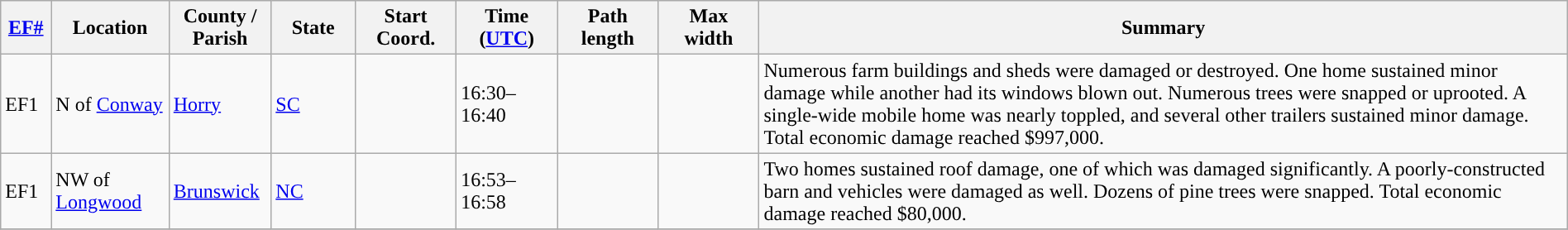<table class="wikitable sortable" style="width:100%;">
<tr>
<th scope="col" style="width:3%; text-align:center;"><a href='#'>EF#</a></th>
<th scope="col" style="width:7%; text-align:center;" class="unsortable">Location</th>
<th scope="col" style="width:6%; text-align:center;" class="unsortable">County / Parish</th>
<th scope="col" style="width:5%; text-align:center;">State</th>
<th scope="col" style="width:6%; text-align:center;">Start Coord.</th>
<th scope="col" style="width:6%; text-align:center;">Time (<a href='#'>UTC</a>)</th>
<th scope="col" style="width:6%; text-align:center;">Path length</th>
<th scope="col" style="width:6%; text-align:center;">Max width</th>
<th scope="col" class="unsortable" style="width:48%; text-align:center;">Summary</th>
</tr>
<tr>
<td>EF1</td>
<td>N of <a href='#'>Conway</a></td>
<td><a href='#'>Horry</a></td>
<td><a href='#'>SC</a></td>
<td></td>
<td>16:30–16:40</td>
<td></td>
<td></td>
<td>Numerous farm buildings and sheds were damaged or destroyed. One home sustained minor damage while another had its windows blown out. Numerous trees were snapped or uprooted. A single-wide mobile home was nearly toppled, and several other trailers sustained minor damage. Total economic damage reached $997,000.</td>
</tr>
<tr>
<td>EF1</td>
<td>NW of <a href='#'>Longwood</a></td>
<td><a href='#'>Brunswick</a></td>
<td><a href='#'>NC</a></td>
<td></td>
<td>16:53–16:58</td>
<td></td>
<td></td>
<td>Two homes sustained roof damage, one of which was damaged significantly. A poorly-constructed barn and vehicles were damaged as well. Dozens of pine trees were snapped. Total economic damage reached $80,000.</td>
</tr>
<tr>
</tr>
</table>
